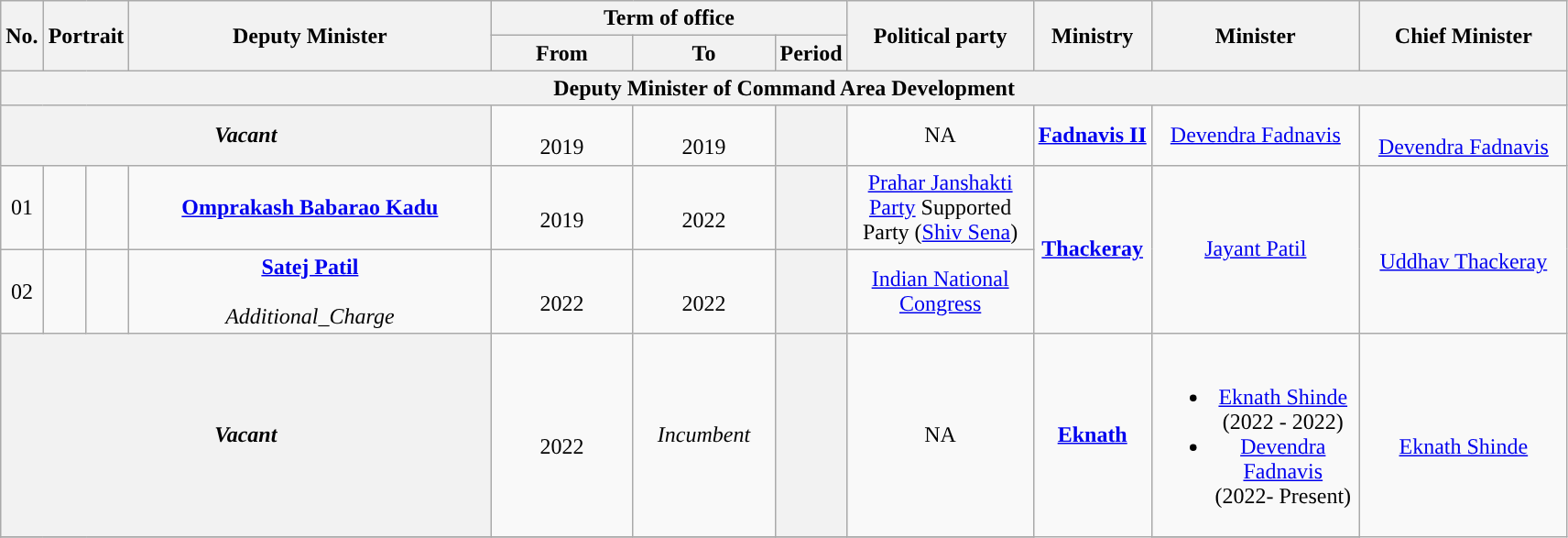<table class="wikitable" style="text-align:center">
<tr>
<th rowspan="2">No.</th>
<th rowspan="2" colspan="2">Portrait</th>
<th rowspan="2" style="width:16em">Deputy Minister<br></th>
<th colspan="3">Term of office</th>
<th rowspan="2" style="width:8em">Political party</th>
<th rowspan="2">Ministry</th>
<th rowspan="2" style="width:9em">Minister</th>
<th rowspan="2" style="width:9em">Chief Minister</th>
</tr>
<tr>
<th style="width:6em">From</th>
<th style="width:6em">To</th>
<th>Period</th>
</tr>
<tr>
<th colspan="11">Deputy Minister of Command Area Development</th>
</tr>
<tr>
<th colspan="04"><strong><em> Vacant</em></strong></th>
<td><br>2019</td>
<td><br>2019</td>
<th></th>
<td>NA</td>
<td rowspan="1"><a href='#'><strong>Fadnavis II</strong></a></td>
<td><a href='#'>Devendra Fadnavis</a></td>
<td rowspan="1"> <br><a href='#'>Devendra Fadnavis</a></td>
</tr>
<tr>
<td>01</td>
<td style="color:inherit;background:"></td>
<td></td>
<td><strong><a href='#'>Omprakash Babarao Kadu</a></strong> <br> </td>
<td><br>2019</td>
<td><br>2022</td>
<th></th>
<td><a href='#'>Prahar Janshakti Party</a> Supported Party (<a href='#'>Shiv Sena</a>)</td>
<td rowspan="2"><a href='#'><strong>Thackeray</strong></a></td>
<td rowspan="2"><a href='#'>Jayant Patil</a></td>
<td rowspan="2"> <br><a href='#'>Uddhav Thackeray</a></td>
</tr>
<tr>
<td>02</td>
<td style="color:inherit;background:"></td>
<td></td>
<td><strong><a href='#'>Satej Patil</a></strong> <br> <br><em>Additional_Charge</em></td>
<td><br>2022</td>
<td><br>2022</td>
<th></th>
<td><a href='#'>Indian National Congress</a></td>
</tr>
<tr>
<th colspan="04"><strong><em>Vacant</em></strong></th>
<td><br>2022</td>
<td><em>Incumbent</em></td>
<th></th>
<td>NA</td>
<td rowspan="2"><a href='#'><strong>Eknath</strong></a></td>
<td><br><ul><li><a href='#'>Eknath Shinde</a><br>(2022 - 2022)</li><li><a href='#'>Devendra Fadnavis</a><br> (2022- Present)</li></ul></td>
<td rowspan="2"> <br><a href='#'>Eknath Shinde</a></td>
</tr>
<tr>
</tr>
</table>
